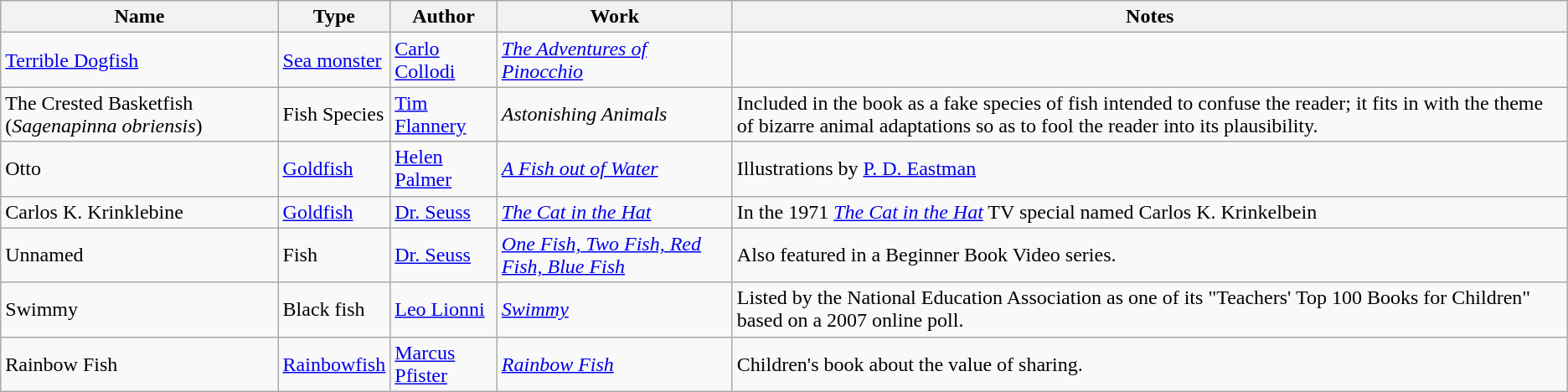<table class="wikitable sortable">
<tr>
<th>Name</th>
<th>Type</th>
<th>Author</th>
<th>Work</th>
<th>Notes</th>
</tr>
<tr>
<td><a href='#'>Terrible Dogfish</a></td>
<td><a href='#'>Sea monster</a></td>
<td><a href='#'>Carlo Collodi</a></td>
<td><em><a href='#'>The Adventures of Pinocchio</a></em></td>
<td></td>
</tr>
<tr>
<td>The Crested Basketfish (<em>Sagenapinna obriensis</em>)</td>
<td>Fish Species</td>
<td><a href='#'>Tim Flannery</a></td>
<td><em>Astonishing Animals</em></td>
<td>Included in the book as a fake species of fish intended to confuse the reader; it fits in with the theme of bizarre animal adaptations so as to fool the reader into its plausibility.</td>
</tr>
<tr>
<td>Otto</td>
<td><a href='#'>Goldfish</a></td>
<td><a href='#'>Helen Palmer</a></td>
<td><em><a href='#'>A Fish out of Water</a></em></td>
<td>Illustrations by <a href='#'>P. D. Eastman</a></td>
</tr>
<tr>
<td>Carlos K. Krinklebine</td>
<td><a href='#'>Goldfish</a></td>
<td><a href='#'>Dr. Seuss</a></td>
<td><em><a href='#'>The Cat in the Hat</a></em></td>
<td>In the 1971 <em><a href='#'>The Cat in the Hat</a></em> TV special named Carlos K. Krinkelbein</td>
</tr>
<tr>
<td>Unnamed</td>
<td>Fish</td>
<td><a href='#'>Dr. Seuss</a></td>
<td><em><a href='#'>One Fish, Two Fish, Red Fish, Blue Fish</a></em></td>
<td>Also featured in a Beginner Book Video series.</td>
</tr>
<tr>
<td>Swimmy</td>
<td>Black fish</td>
<td><a href='#'>Leo Lionni</a></td>
<td><em><a href='#'>Swimmy</a></em></td>
<td>Listed by the National Education Association as one of its "Teachers' Top 100 Books for Children" based on a 2007 online poll.</td>
</tr>
<tr>
<td>Rainbow Fish</td>
<td><a href='#'>Rainbowfish</a></td>
<td><a href='#'>Marcus Pfister</a></td>
<td><em><a href='#'>Rainbow Fish</a></em></td>
<td>Children's book about the value of sharing.</td>
</tr>
</table>
